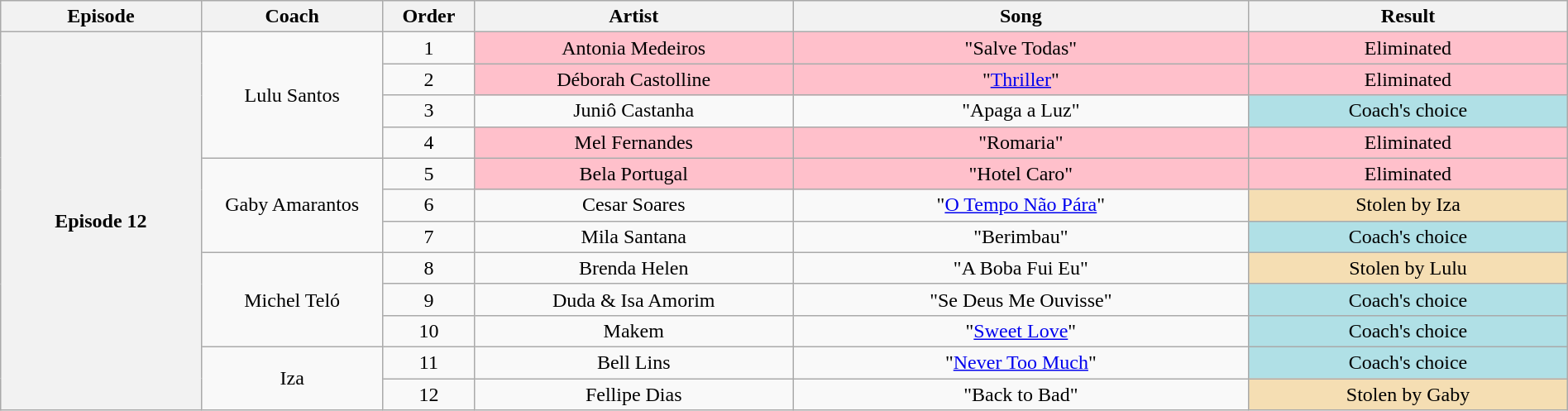<table class="wikitable" style="text-align:center; width:100%;">
<tr>
<th scope="col" width="11.0%">Episode</th>
<th scope="col" width="10.0%">Coach</th>
<th scope="col" width="05.0%">Order</th>
<th scope="col" width="17.5%">Artist</th>
<th scope="col" width="25.0%">Song</th>
<th scope="col" width="17.5%">Result</th>
</tr>
<tr>
<th scope="col" rowspan=12>Episode 12<br></th>
<td rowspan=4>Lulu Santos</td>
<td>1</td>
<td bgcolor=FFC0CB>Antonia Medeiros</td>
<td bgcolor=FFC0CB>"Salve Todas"</td>
<td bgcolor=FFC0CB>Eliminated</td>
</tr>
<tr>
<td>2</td>
<td bgcolor=FFC0CB>Déborah Castolline</td>
<td bgcolor=FFC0CB>"<a href='#'>Thriller</a>"</td>
<td bgcolor=FFC0CB>Eliminated</td>
</tr>
<tr>
<td>3</td>
<td>Juniô Castanha</td>
<td>"Apaga a Luz"</td>
<td bgcolor=B0E0E6>Coach's choice</td>
</tr>
<tr>
<td>4</td>
<td bgcolor=FFC0CB>Mel Fernandes</td>
<td bgcolor=FFC0CB>"Romaria"</td>
<td bgcolor=FFC0CB>Eliminated</td>
</tr>
<tr>
<td rowspan=3>Gaby Amarantos</td>
<td>5</td>
<td bgcolor=FFC0CB>Bela Portugal</td>
<td bgcolor=FFC0CB>"Hotel Caro"</td>
<td bgcolor=FFC0CB>Eliminated</td>
</tr>
<tr>
<td>6</td>
<td>Cesar Soares</td>
<td>"<a href='#'>O Tempo Não Pára</a>"</td>
<td bgcolor=F5DEB3>Stolen by Iza</td>
</tr>
<tr>
<td>7</td>
<td>Mila Santana</td>
<td>"Berimbau"</td>
<td bgcolor=B0E0E6>Coach's choice</td>
</tr>
<tr>
<td rowspan=3>Michel Teló</td>
<td>8</td>
<td>Brenda Helen</td>
<td>"A Boba Fui Eu"</td>
<td bgcolor=F5DEB3>Stolen by Lulu</td>
</tr>
<tr>
<td>9</td>
<td>Duda & Isa Amorim</td>
<td>"Se Deus Me Ouvisse"</td>
<td bgcolor=B0E0E6>Coach's choice</td>
</tr>
<tr>
<td>10</td>
<td>Makem</td>
<td>"<a href='#'>Sweet Love</a>"</td>
<td bgcolor=B0E0E6>Coach's choice</td>
</tr>
<tr>
<td rowspan=2>Iza</td>
<td>11</td>
<td>Bell Lins</td>
<td>"<a href='#'>Never Too Much</a>"</td>
<td bgcolor=B0E0E6>Coach's choice</td>
</tr>
<tr>
<td>12</td>
<td>Fellipe Dias</td>
<td>"Back to Bad"</td>
<td bgcolor=F5DEB3>Stolen by Gaby</td>
</tr>
</table>
